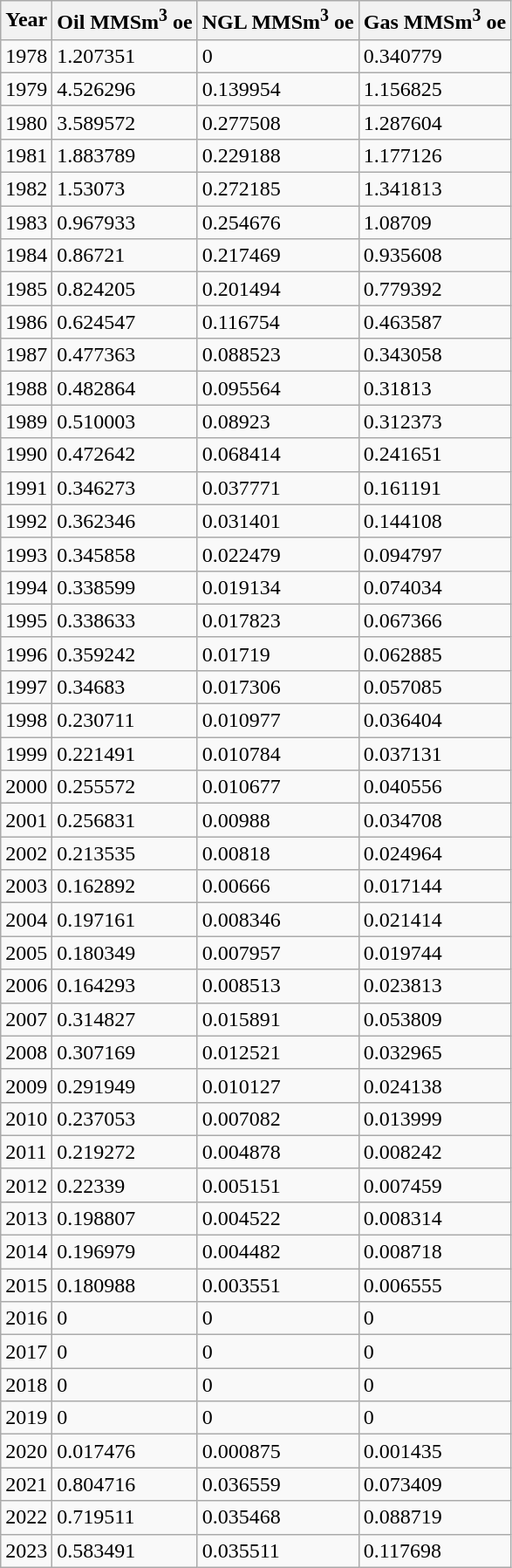<table class="wikitable">
<tr>
<th>Year</th>
<th>Oil MMSm<sup>3</sup> oe</th>
<th>NGL MMSm<sup>3</sup> oe</th>
<th>Gas MMSm<sup>3</sup> oe</th>
</tr>
<tr>
<td>1978</td>
<td>1.207351</td>
<td>0</td>
<td>0.340779</td>
</tr>
<tr>
<td>1979</td>
<td>4.526296</td>
<td>0.139954</td>
<td>1.156825</td>
</tr>
<tr>
<td>1980</td>
<td>3.589572</td>
<td>0.277508</td>
<td>1.287604</td>
</tr>
<tr>
<td>1981</td>
<td>1.883789</td>
<td>0.229188</td>
<td>1.177126</td>
</tr>
<tr>
<td>1982</td>
<td>1.53073</td>
<td>0.272185</td>
<td>1.341813</td>
</tr>
<tr>
<td>1983</td>
<td>0.967933</td>
<td>0.254676</td>
<td>1.08709</td>
</tr>
<tr>
<td>1984</td>
<td>0.86721</td>
<td>0.217469</td>
<td>0.935608</td>
</tr>
<tr>
<td>1985</td>
<td>0.824205</td>
<td>0.201494</td>
<td>0.779392</td>
</tr>
<tr>
<td>1986</td>
<td>0.624547</td>
<td>0.116754</td>
<td>0.463587</td>
</tr>
<tr>
<td>1987</td>
<td>0.477363</td>
<td>0.088523</td>
<td>0.343058</td>
</tr>
<tr>
<td>1988</td>
<td>0.482864</td>
<td>0.095564</td>
<td>0.31813</td>
</tr>
<tr>
<td>1989</td>
<td>0.510003</td>
<td>0.08923</td>
<td>0.312373</td>
</tr>
<tr>
<td>1990</td>
<td>0.472642</td>
<td>0.068414</td>
<td>0.241651</td>
</tr>
<tr>
<td>1991</td>
<td>0.346273</td>
<td>0.037771</td>
<td>0.161191</td>
</tr>
<tr>
<td>1992</td>
<td>0.362346</td>
<td>0.031401</td>
<td>0.144108</td>
</tr>
<tr>
<td>1993</td>
<td>0.345858</td>
<td>0.022479</td>
<td>0.094797</td>
</tr>
<tr>
<td>1994</td>
<td>0.338599</td>
<td>0.019134</td>
<td>0.074034</td>
</tr>
<tr>
<td>1995</td>
<td>0.338633</td>
<td>0.017823</td>
<td>0.067366</td>
</tr>
<tr>
<td>1996</td>
<td>0.359242</td>
<td>0.01719</td>
<td>0.062885</td>
</tr>
<tr>
<td>1997</td>
<td>0.34683</td>
<td>0.017306</td>
<td>0.057085</td>
</tr>
<tr>
<td>1998</td>
<td>0.230711</td>
<td>0.010977</td>
<td>0.036404</td>
</tr>
<tr>
<td>1999</td>
<td>0.221491</td>
<td>0.010784</td>
<td>0.037131</td>
</tr>
<tr>
<td>2000</td>
<td>0.255572</td>
<td>0.010677</td>
<td>0.040556</td>
</tr>
<tr>
<td>2001</td>
<td>0.256831</td>
<td>0.00988</td>
<td>0.034708</td>
</tr>
<tr>
<td>2002</td>
<td>0.213535</td>
<td>0.00818</td>
<td>0.024964</td>
</tr>
<tr>
<td>2003</td>
<td>0.162892</td>
<td>0.00666</td>
<td>0.017144</td>
</tr>
<tr>
<td>2004</td>
<td>0.197161</td>
<td>0.008346</td>
<td>0.021414</td>
</tr>
<tr>
<td>2005</td>
<td>0.180349</td>
<td>0.007957</td>
<td>0.019744</td>
</tr>
<tr>
<td>2006</td>
<td>0.164293</td>
<td>0.008513</td>
<td>0.023813</td>
</tr>
<tr>
<td>2007</td>
<td>0.314827</td>
<td>0.015891</td>
<td>0.053809</td>
</tr>
<tr>
<td>2008</td>
<td>0.307169</td>
<td>0.012521</td>
<td>0.032965</td>
</tr>
<tr>
<td>2009</td>
<td>0.291949</td>
<td>0.010127</td>
<td>0.024138</td>
</tr>
<tr>
<td>2010</td>
<td>0.237053</td>
<td>0.007082</td>
<td>0.013999</td>
</tr>
<tr>
<td>2011</td>
<td>0.219272</td>
<td>0.004878</td>
<td>0.008242</td>
</tr>
<tr>
<td>2012</td>
<td>0.22339</td>
<td>0.005151</td>
<td>0.007459</td>
</tr>
<tr>
<td>2013</td>
<td>0.198807</td>
<td>0.004522</td>
<td>0.008314</td>
</tr>
<tr>
<td>2014</td>
<td>0.196979</td>
<td>0.004482</td>
<td>0.008718</td>
</tr>
<tr>
<td>2015</td>
<td>0.180988</td>
<td>0.003551</td>
<td>0.006555</td>
</tr>
<tr>
<td>2016</td>
<td>0</td>
<td>0</td>
<td>0</td>
</tr>
<tr>
<td>2017</td>
<td>0</td>
<td>0</td>
<td>0</td>
</tr>
<tr>
<td>2018</td>
<td>0</td>
<td>0</td>
<td>0</td>
</tr>
<tr>
<td>2019</td>
<td>0</td>
<td>0</td>
<td>0</td>
</tr>
<tr>
<td>2020</td>
<td>0.017476</td>
<td>0.000875</td>
<td>0.001435</td>
</tr>
<tr>
<td>2021</td>
<td>0.804716</td>
<td>0.036559</td>
<td>0.073409</td>
</tr>
<tr>
<td>2022</td>
<td>0.719511</td>
<td>0.035468</td>
<td>0.088719</td>
</tr>
<tr>
<td>2023</td>
<td>0.583491</td>
<td>0.035511</td>
<td>0.117698</td>
</tr>
</table>
